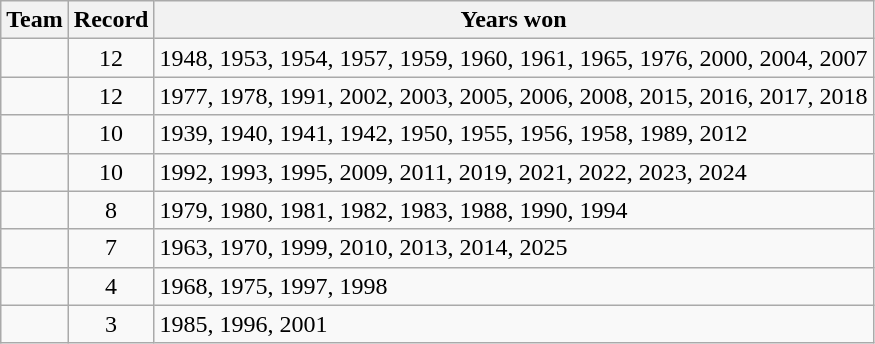<table class="wikitable sortable" style="text-align:center">
<tr>
<th scope="col">Team</th>
<th scope="col">Record</th>
<th scope="col" class="unsortable">Years won</th>
</tr>
<tr>
<td style=><strong></strong></td>
<td>12</td>
<td align=left>1948, 1953, 1954, 1957, 1959, 1960, 1961, 1965, 1976, 2000, 2004, 2007</td>
</tr>
<tr>
<td style=><strong></strong></td>
<td>12</td>
<td align=left>1977, 1978, 1991, 2002, 2003, 2005, 2006, 2008, 2015, 2016, 2017, 2018</td>
</tr>
<tr>
<td style=><strong></strong></td>
<td>10</td>
<td align=left>1939, 1940, 1941, 1942, 1950, 1955, 1956, 1958, 1989, 2012</td>
</tr>
<tr>
<td style=><strong></strong></td>
<td>10</td>
<td align=left>1992, 1993, 1995, 2009, 2011, 2019, 2021, 2022, 2023, 2024</td>
</tr>
<tr>
<td style=><strong></strong></td>
<td>8</td>
<td align=left>1979, 1980, 1981, 1982, 1983, 1988, 1990, 1994</td>
</tr>
<tr>
<td style=><strong></strong></td>
<td>7</td>
<td align=left>1963, 1970, 1999, 2010, 2013, 2014, 2025</td>
</tr>
<tr>
<td style=><strong></strong></td>
<td>4</td>
<td align=left>1968, 1975, 1997, 1998</td>
</tr>
<tr>
<td style=><strong></strong></td>
<td>3</td>
<td align=left>1985, 1996, 2001</td>
</tr>
</table>
